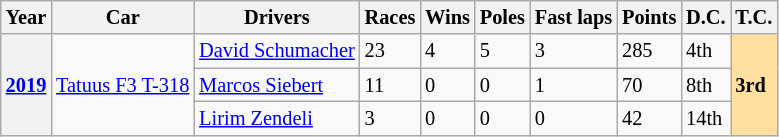<table class="wikitable" style="font-size:85%">
<tr>
<th>Year</th>
<th>Car</th>
<th>Drivers</th>
<th>Races</th>
<th>Wins</th>
<th>Poles</th>
<th>Fast laps</th>
<th>Points</th>
<th>D.C.</th>
<th>T.C.</th>
</tr>
<tr>
<th rowspan=3><a href='#'>2019</a></th>
<td rowspan=3><a href='#'>Tatuus F3 T-318</a></td>
<td> <a href='#'>David Schumacher</a></td>
<td>23</td>
<td>4</td>
<td>5</td>
<td>3</td>
<td>285</td>
<td>4th</td>
<td rowspan=3 style="background:#FFDF9F;"><strong>3rd</strong></td>
</tr>
<tr>
<td> <a href='#'>Marcos Siebert</a></td>
<td>11</td>
<td>0</td>
<td>0</td>
<td>1</td>
<td>70</td>
<td>8th</td>
</tr>
<tr>
<td> <a href='#'>Lirim Zendeli</a></td>
<td>3</td>
<td>0</td>
<td>0</td>
<td>0</td>
<td>42</td>
<td>14th</td>
</tr>
</table>
